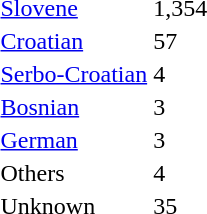<table>
<tr>
<td><a href='#'>Slovene</a></td>
<td>1,354</td>
</tr>
<tr>
<td><a href='#'>Croatian</a></td>
<td>57</td>
</tr>
<tr>
<td><a href='#'>Serbo-Croatian</a></td>
<td>4</td>
</tr>
<tr>
<td><a href='#'>Bosnian</a></td>
<td>3</td>
</tr>
<tr>
<td><a href='#'>German</a></td>
<td>3</td>
</tr>
<tr>
<td>Others</td>
<td>4</td>
</tr>
<tr>
<td>Unknown</td>
<td>35</td>
</tr>
</table>
